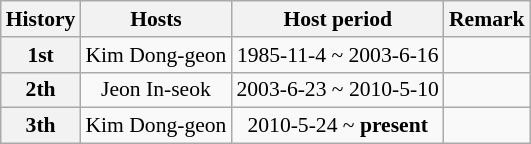<table class="wikitable" style="text-align: center; font-size: 90%;">
<tr>
<th>History</th>
<th>Hosts</th>
<th>Host period</th>
<th>Remark</th>
</tr>
<tr>
<th>1st</th>
<td>Kim Dong-geon</td>
<td>1985-11-4 ~ 2003-6-16</td>
<td></td>
</tr>
<tr>
<th>2th</th>
<td>Jeon In-seok</td>
<td>2003-6-23 ~ 2010-5-10</td>
<td></td>
</tr>
<tr>
<th>3th</th>
<td>Kim Dong-geon</td>
<td>2010-5-24 ~ <strong>present</strong></td>
<td></td>
</tr>
</table>
